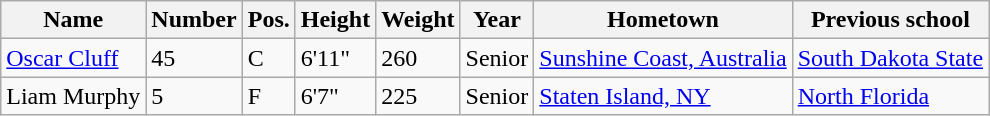<table class="wikitable sortable" border="1">
<tr align=center>
<th>Name</th>
<th>Number</th>
<th>Pos.</th>
<th>Height</th>
<th>Weight</th>
<th>Year</th>
<th>Hometown</th>
<th>Previous school</th>
</tr>
<tr>
<td><a href='#'>Oscar Cluff</a></td>
<td>45</td>
<td>C</td>
<td>6'11"</td>
<td>260</td>
<td>Senior</td>
<td><a href='#'>Sunshine Coast, Australia</a></td>
<td><a href='#'>South Dakota State</a></td>
</tr>
<tr>
<td>Liam Murphy</td>
<td>5</td>
<td>F</td>
<td>6'7"</td>
<td>225</td>
<td>Senior</td>
<td><a href='#'>Staten Island, NY</a></td>
<td><a href='#'>North Florida</a></td>
</tr>
</table>
